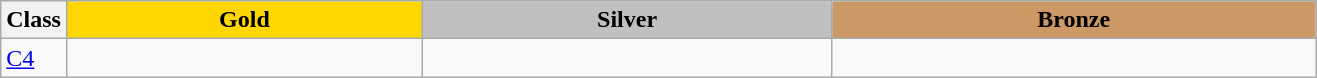<table class=wikitable style="font-size:100%">
<tr>
<th rowspan="1" width="5%">Class</th>
<th rowspan="1" style="background:gold;">Gold</th>
<th colspan="1" style="background:silver;">Silver</th>
<th colspan="1" style="background:#CC9966;">Bronze</th>
</tr>
<tr>
<td><a href='#'>C4</a></td>
<td></td>
<td></td>
<td></td>
</tr>
</table>
